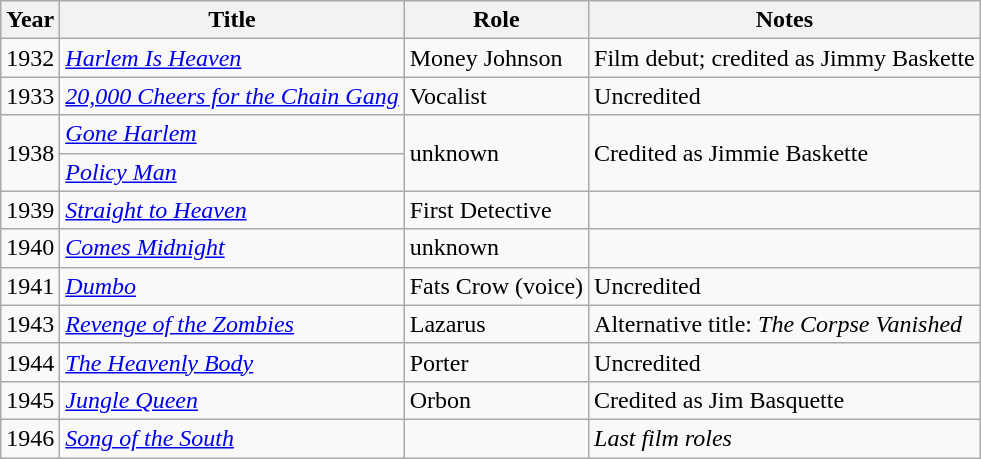<table class="wikitable sortable">
<tr>
<th>Year</th>
<th>Title</th>
<th>Role</th>
<th class="unsortable">Notes</th>
</tr>
<tr>
<td>1932</td>
<td><em><a href='#'>Harlem Is Heaven</a></em></td>
<td>Money Johnson</td>
<td>Film debut; credited as Jimmy Baskette</td>
</tr>
<tr>
<td>1933</td>
<td><em><a href='#'>20,000 Cheers for the Chain Gang</a></em></td>
<td>Vocalist</td>
<td>Uncredited</td>
</tr>
<tr>
<td rowspan="2">1938</td>
<td><em><a href='#'>Gone Harlem</a></em></td>
<td rowspan="2">unknown</td>
<td rowspan="2">Credited as Jimmie Baskette</td>
</tr>
<tr>
<td><em><a href='#'>Policy Man</a></em></td>
</tr>
<tr>
<td>1939</td>
<td><em><a href='#'>Straight to Heaven</a></em></td>
<td>First Detective</td>
<td></td>
</tr>
<tr>
<td>1940</td>
<td><em><a href='#'>Comes Midnight</a></em></td>
<td>unknown</td>
<td></td>
</tr>
<tr>
<td>1941</td>
<td><em><a href='#'>Dumbo</a></em></td>
<td>Fats Crow (voice)</td>
<td>Uncredited</td>
</tr>
<tr>
<td>1943</td>
<td><em><a href='#'>Revenge of the Zombies</a></em></td>
<td>Lazarus</td>
<td>Alternative title: <em>The Corpse Vanished</em></td>
</tr>
<tr>
<td>1944</td>
<td><em><a href='#'>The Heavenly Body</a></em></td>
<td>Porter</td>
<td>Uncredited</td>
</tr>
<tr>
<td>1945</td>
<td><em><a href='#'>Jungle Queen</a></em></td>
<td>Orbon</td>
<td>Credited as Jim Basquette</td>
</tr>
<tr>
<td>1946</td>
<td><em><a href='#'>Song of the South</a></em></td>
<td></td>
<td><em>Last film roles</em></td>
</tr>
</table>
